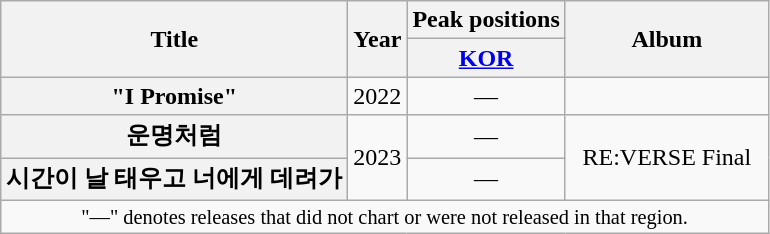<table class="wikitable plainrowheaders" style="text-align:center;">
<tr>
<th rowspan=2>Title</th>
<th rowspan=2>Year</th>
<th colspan="1">Peak positions</th>
<th rowspan=2 style="width:8em;">Album</th>
</tr>
<tr>
<th><a href='#'>KOR</a></th>
</tr>
<tr>
<th scope="row">"I Promise"</th>
<td>2022</td>
<td>—</td>
<td></td>
</tr>
<tr>
<th scope="row">운명처럼</th>
<td rowspan=2>2023</td>
<td>—</td>
<td rowspan=2>RE:VERSE Final</td>
</tr>
<tr>
<th scope="row">시간이 날 태우고 너에게 데려가</th>
<td>—</td>
</tr>
<tr>
<td colspan="4" style="font-size:85%">"—" denotes releases that did not chart or were not released in that region.</td>
</tr>
</table>
